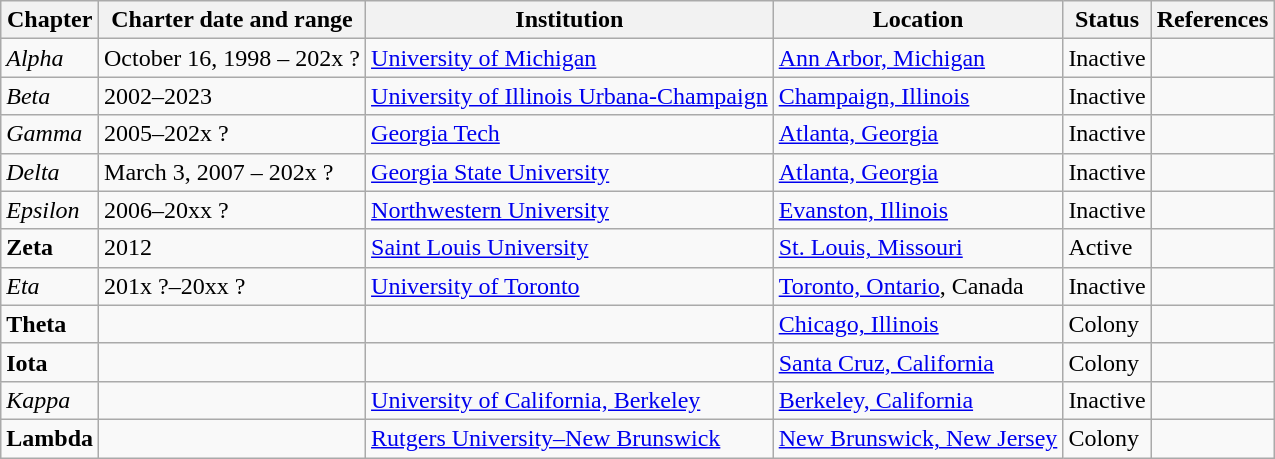<table class="wikitable sortable style="width:100%;">
<tr>
<th>Chapter</th>
<th>Charter date and range</th>
<th>Institution</th>
<th>Location</th>
<th>Status</th>
<th>References</th>
</tr>
<tr>
<td><em>Alpha</em></td>
<td>October 16, 1998 – 202x ?</td>
<td><a href='#'>University of Michigan</a></td>
<td><a href='#'>Ann Arbor, Michigan</a></td>
<td>Inactive</td>
<td></td>
</tr>
<tr>
<td><em>Beta</em></td>
<td>2002–2023</td>
<td><a href='#'>University of Illinois Urbana-Champaign</a></td>
<td><a href='#'>Champaign, Illinois</a></td>
<td>Inactive</td>
<td></td>
</tr>
<tr>
<td><em>Gamma</em></td>
<td>2005–202x ?</td>
<td><a href='#'>Georgia Tech</a></td>
<td><a href='#'>Atlanta, Georgia</a></td>
<td>Inactive</td>
<td></td>
</tr>
<tr>
<td><em>Delta</em></td>
<td>March 3, 2007 – 202x ?</td>
<td><a href='#'>Georgia State University</a></td>
<td><a href='#'>Atlanta, Georgia</a></td>
<td>Inactive</td>
<td></td>
</tr>
<tr>
<td><em>Epsilon</em></td>
<td>2006–20xx ?</td>
<td><a href='#'>Northwestern University</a></td>
<td><a href='#'>Evanston, Illinois</a></td>
<td>Inactive</td>
<td></td>
</tr>
<tr>
<td><strong>Zeta</strong></td>
<td>2012</td>
<td><a href='#'>Saint Louis University</a></td>
<td><a href='#'>St. Louis, Missouri</a></td>
<td>Active</td>
<td></td>
</tr>
<tr>
<td><em>Eta</em></td>
<td>201x ?–20xx ?</td>
<td><a href='#'>University of Toronto</a></td>
<td><a href='#'>Toronto, Ontario</a>, Canada</td>
<td>Inactive</td>
<td></td>
</tr>
<tr>
<td><strong>Theta</strong></td>
<td></td>
<td></td>
<td><a href='#'>Chicago, Illinois</a></td>
<td>Colony</td>
<td></td>
</tr>
<tr>
<td><strong>Iota</strong></td>
<td></td>
<td></td>
<td><a href='#'>Santa Cruz, California</a></td>
<td>Colony</td>
<td></td>
</tr>
<tr>
<td><em>Kappa</em></td>
<td></td>
<td><a href='#'>University of California, Berkeley</a></td>
<td><a href='#'>Berkeley, California</a></td>
<td>Inactive</td>
<td></td>
</tr>
<tr>
<td><strong>Lambda</strong></td>
<td></td>
<td><a href='#'>Rutgers University–New Brunswick</a></td>
<td><a href='#'>New Brunswick, New Jersey</a></td>
<td>Colony</td>
<td></td>
</tr>
</table>
